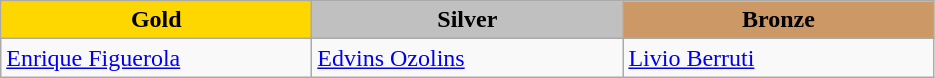<table class="wikitable" style="text-align:left">
<tr align="center">
<td width=200 bgcolor=gold><strong>Gold</strong></td>
<td width=200 bgcolor=silver><strong>Silver</strong></td>
<td width=200 bgcolor=CC9966><strong>Bronze</strong></td>
</tr>
<tr>
<td><a href='#'>Enrique Figuerola</a><br><em></em></td>
<td><a href='#'>Edvins Ozolins</a><br><em></em></td>
<td><a href='#'>Livio Berruti</a><br><em></em></td>
</tr>
</table>
